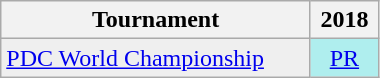<table class="wikitable" style="width:20%; margin:0">
<tr>
<th>Tournament</th>
<th>2018</th>
</tr>
<tr>
<td style="background:#efefef;"><a href='#'>PDC World Championship</a></td>
<td style="text-align:center; background:#afeeee;"><a href='#'>PR</a></td>
</tr>
</table>
